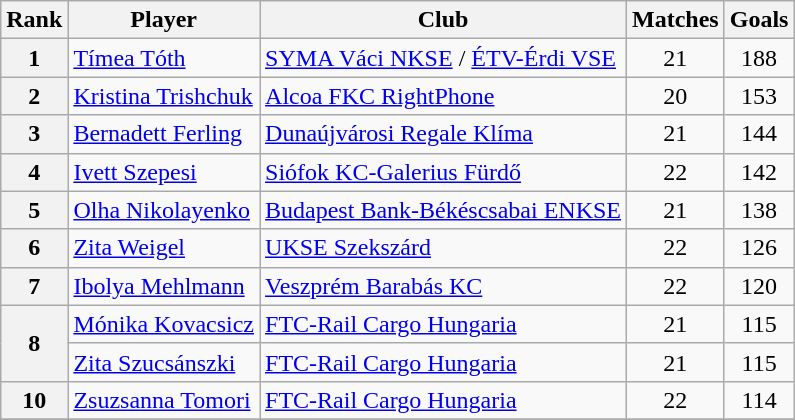<table class="wikitable" style="text-align:center">
<tr>
<th>Rank</th>
<th>Player</th>
<th>Club</th>
<th>Matches</th>
<th>Goals</th>
</tr>
<tr>
<th rowspan="1">1</th>
<td align="left"> <a href='#'>Tímea Tóth</a></td>
<td align="left"><a href='#'>SYMA Váci NKSE</a> / <a href='#'>ÉTV-Érdi VSE</a></td>
<td>21</td>
<td>188</td>
</tr>
<tr>
<th rowspan="1">2</th>
<td align="left"> <a href='#'>Kristina Trishchuk</a></td>
<td align="left"><a href='#'>Alcoa FKC RightPhone</a></td>
<td>20</td>
<td>153</td>
</tr>
<tr>
<th rowspan="1">3</th>
<td align="left"> <a href='#'>Bernadett Ferling</a></td>
<td align="left"><a href='#'>Dunaújvárosi Regale Klíma</a></td>
<td>21</td>
<td>144</td>
</tr>
<tr>
<th rowspan="1">4</th>
<td align="left"> <a href='#'>Ivett Szepesi</a></td>
<td align="left"><a href='#'>Siófok KC-Galerius Fürdő</a></td>
<td>22</td>
<td>142</td>
</tr>
<tr>
<th rowspan="1">5</th>
<td align="left"> <a href='#'>Olha Nikolayenko</a></td>
<td align="left"><a href='#'>Budapest Bank-Békéscsabai ENKSE</a></td>
<td>21</td>
<td>138</td>
</tr>
<tr>
<th rowspan="1">6</th>
<td align="left"> <a href='#'>Zita Weigel</a></td>
<td align="left"><a href='#'>UKSE Szekszárd</a></td>
<td>22</td>
<td>126</td>
</tr>
<tr>
<th rowspan="1">7</th>
<td align="left"> <a href='#'>Ibolya Mehlmann</a></td>
<td align="left"><a href='#'>Veszprém Barabás KC</a></td>
<td>22</td>
<td>120</td>
</tr>
<tr>
<th rowspan="2">8</th>
<td align="left"> <a href='#'>Mónika Kovacsicz</a></td>
<td align="left"><a href='#'>FTC-Rail Cargo Hungaria</a></td>
<td>21</td>
<td>115</td>
</tr>
<tr>
<td align="left"> <a href='#'>Zita Szucsánszki</a></td>
<td align="left"><a href='#'>FTC-Rail Cargo Hungaria</a></td>
<td>21</td>
<td>115</td>
</tr>
<tr>
<th rowspan="1">10</th>
<td align="left"> <a href='#'>Zsuzsanna Tomori</a></td>
<td align="left"><a href='#'>FTC-Rail Cargo Hungaria</a></td>
<td>22</td>
<td>114</td>
</tr>
<tr>
</tr>
</table>
